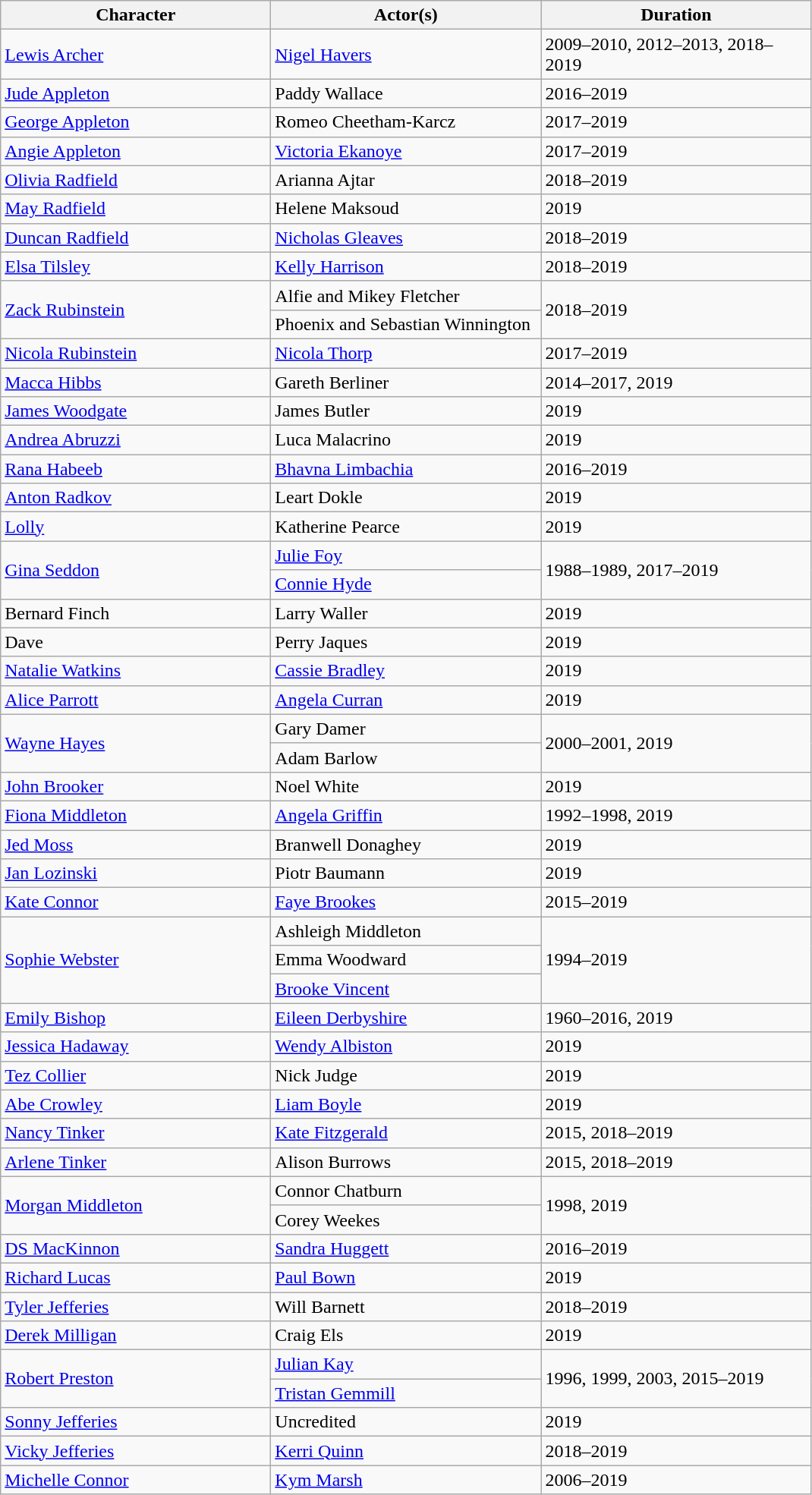<table class="wikitable">
<tr>
<th scope="col" style="width:230px;">Character</th>
<th scope="col" style="width:230px;">Actor(s)</th>
<th scope="col" style="width:230px;">Duration</th>
</tr>
<tr>
<td><a href='#'>Lewis Archer</a></td>
<td><a href='#'>Nigel Havers</a></td>
<td>2009–2010, 2012–2013, 2018–2019</td>
</tr>
<tr>
<td><a href='#'>Jude Appleton</a></td>
<td>Paddy Wallace</td>
<td>2016–2019</td>
</tr>
<tr>
<td><a href='#'>George Appleton</a></td>
<td>Romeo Cheetham-Karcz</td>
<td>2017–2019</td>
</tr>
<tr>
<td><a href='#'>Angie Appleton</a></td>
<td><a href='#'>Victoria Ekanoye</a></td>
<td>2017–2019</td>
</tr>
<tr>
<td><a href='#'>Olivia Radfield</a></td>
<td>Arianna Ajtar</td>
<td>2018–2019</td>
</tr>
<tr>
<td><a href='#'>May Radfield</a></td>
<td>Helene Maksoud</td>
<td>2019</td>
</tr>
<tr>
<td><a href='#'>Duncan Radfield</a></td>
<td><a href='#'>Nicholas Gleaves</a></td>
<td>2018–2019</td>
</tr>
<tr>
<td><a href='#'>Elsa Tilsley</a></td>
<td><a href='#'>Kelly Harrison</a></td>
<td>2018–2019</td>
</tr>
<tr>
<td rowspan="2"><a href='#'>Zack Rubinstein</a></td>
<td>Alfie and Mikey Fletcher</td>
<td rowspan="2">2018–2019</td>
</tr>
<tr>
<td>Phoenix and Sebastian Winnington</td>
</tr>
<tr>
<td><a href='#'>Nicola Rubinstein</a></td>
<td><a href='#'>Nicola Thorp</a></td>
<td>2017–2019</td>
</tr>
<tr>
<td><a href='#'>Macca Hibbs</a></td>
<td>Gareth Berliner</td>
<td>2014–2017, 2019</td>
</tr>
<tr>
<td><a href='#'>James Woodgate</a></td>
<td>James Butler</td>
<td>2019</td>
</tr>
<tr>
<td><a href='#'>Andrea Abruzzi</a></td>
<td>Luca Malacrino</td>
<td>2019</td>
</tr>
<tr>
<td><a href='#'>Rana Habeeb</a></td>
<td><a href='#'>Bhavna Limbachia</a></td>
<td>2016–2019</td>
</tr>
<tr>
<td><a href='#'>Anton Radkov</a></td>
<td>Leart Dokle</td>
<td>2019</td>
</tr>
<tr>
<td><a href='#'>Lolly</a></td>
<td>Katherine Pearce</td>
<td>2019</td>
</tr>
<tr>
<td rowspan="2"><a href='#'>Gina Seddon</a></td>
<td><a href='#'>Julie Foy</a></td>
<td rowspan="2">1988–1989, 2017–2019</td>
</tr>
<tr>
<td><a href='#'>Connie Hyde</a></td>
</tr>
<tr>
<td>Bernard Finch</td>
<td>Larry Waller</td>
<td>2019</td>
</tr>
<tr>
<td>Dave</td>
<td>Perry Jaques</td>
<td>2019</td>
</tr>
<tr>
<td><a href='#'>Natalie Watkins</a></td>
<td><a href='#'>Cassie Bradley</a></td>
<td>2019</td>
</tr>
<tr>
<td><a href='#'>Alice Parrott</a></td>
<td><a href='#'>Angela Curran</a></td>
<td>2019</td>
</tr>
<tr>
<td rowspan="2"><a href='#'>Wayne Hayes</a></td>
<td>Gary Damer</td>
<td rowspan="2">2000–2001, 2019</td>
</tr>
<tr>
<td>Adam Barlow</td>
</tr>
<tr>
<td><a href='#'>John Brooker</a></td>
<td>Noel White</td>
<td>2019</td>
</tr>
<tr>
<td><a href='#'>Fiona Middleton</a></td>
<td><a href='#'>Angela Griffin</a></td>
<td>1992–1998, 2019</td>
</tr>
<tr>
<td><a href='#'>Jed Moss</a></td>
<td>Branwell Donaghey</td>
<td>2019</td>
</tr>
<tr>
<td><a href='#'>Jan Lozinski</a></td>
<td>Piotr Baumann</td>
<td>2019</td>
</tr>
<tr>
<td><a href='#'>Kate Connor</a></td>
<td><a href='#'>Faye Brookes</a></td>
<td>2015–2019</td>
</tr>
<tr>
<td rowspan="3"><a href='#'>Sophie Webster</a></td>
<td>Ashleigh Middleton</td>
<td rowspan="3">1994–2019</td>
</tr>
<tr>
<td>Emma Woodward</td>
</tr>
<tr>
<td><a href='#'>Brooke Vincent</a></td>
</tr>
<tr>
<td><a href='#'>Emily Bishop</a></td>
<td><a href='#'>Eileen Derbyshire</a></td>
<td>1960–2016, 2019</td>
</tr>
<tr>
<td><a href='#'>Jessica Hadaway</a></td>
<td><a href='#'>Wendy Albiston</a></td>
<td>2019</td>
</tr>
<tr>
<td><a href='#'>Tez Collier</a></td>
<td>Nick Judge</td>
<td>2019</td>
</tr>
<tr>
<td><a href='#'>Abe Crowley</a></td>
<td><a href='#'>Liam Boyle</a></td>
<td>2019</td>
</tr>
<tr>
<td><a href='#'>Nancy Tinker</a></td>
<td><a href='#'>Kate Fitzgerald</a></td>
<td>2015, 2018–2019</td>
</tr>
<tr>
<td><a href='#'>Arlene Tinker</a></td>
<td>Alison Burrows</td>
<td>2015, 2018–2019</td>
</tr>
<tr>
<td rowspan="2"><a href='#'>Morgan Middleton</a></td>
<td>Connor Chatburn</td>
<td rowspan="2">1998, 2019</td>
</tr>
<tr>
<td>Corey Weekes</td>
</tr>
<tr>
<td><a href='#'>DS MacKinnon</a></td>
<td><a href='#'>Sandra Huggett</a></td>
<td>2016–2019</td>
</tr>
<tr>
<td><a href='#'>Richard Lucas</a></td>
<td><a href='#'>Paul Bown</a></td>
<td>2019</td>
</tr>
<tr>
<td><a href='#'>Tyler Jefferies</a></td>
<td>Will Barnett</td>
<td>2018–2019</td>
</tr>
<tr>
<td><a href='#'>Derek Milligan</a></td>
<td>Craig Els</td>
<td>2019</td>
</tr>
<tr>
<td rowspan="2"><a href='#'>Robert Preston</a></td>
<td><a href='#'>Julian Kay</a></td>
<td rowspan="2">1996, 1999, 2003, 2015–2019</td>
</tr>
<tr>
<td><a href='#'>Tristan Gemmill</a></td>
</tr>
<tr>
<td><a href='#'>Sonny Jefferies</a></td>
<td>Uncredited</td>
<td>2019</td>
</tr>
<tr>
<td><a href='#'>Vicky Jefferies</a></td>
<td><a href='#'>Kerri Quinn</a></td>
<td>2018–2019</td>
</tr>
<tr>
<td><a href='#'>Michelle Connor</a></td>
<td><a href='#'>Kym Marsh</a></td>
<td>2006–2019</td>
</tr>
</table>
